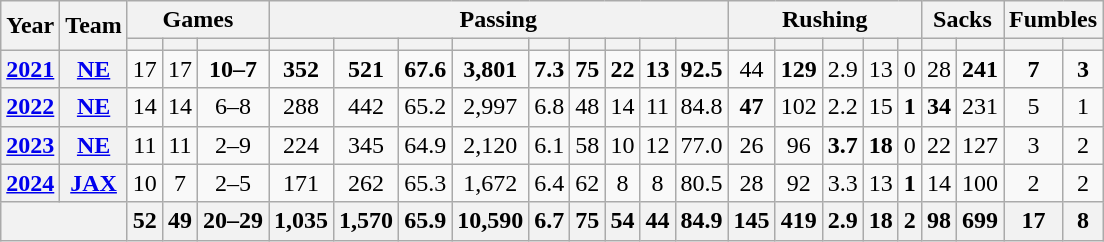<table class="wikitable" style="text-align:center;">
<tr>
<th rowspan="2">Year</th>
<th rowspan="2">Team</th>
<th colspan="3">Games</th>
<th colspan="9">Passing</th>
<th colspan="5">Rushing</th>
<th colspan="2">Sacks</th>
<th colspan="2">Fumbles</th>
</tr>
<tr>
<th></th>
<th></th>
<th></th>
<th></th>
<th></th>
<th></th>
<th></th>
<th></th>
<th></th>
<th></th>
<th></th>
<th></th>
<th></th>
<th></th>
<th></th>
<th></th>
<th></th>
<th></th>
<th></th>
<th></th>
<th></th>
</tr>
<tr>
<th><a href='#'>2021</a></th>
<th><a href='#'>NE</a></th>
<td>17</td>
<td>17</td>
<td><strong>10–7</strong></td>
<td><strong>352</strong></td>
<td><strong>521</strong></td>
<td><strong>67.6</strong></td>
<td><strong>3,801</strong></td>
<td><strong>7.3</strong></td>
<td><strong>75</strong></td>
<td><strong>22</strong></td>
<td><strong>13</strong></td>
<td><strong>92.5</strong></td>
<td>44</td>
<td><strong>129</strong></td>
<td>2.9</td>
<td>13</td>
<td>0</td>
<td>28</td>
<td><strong>241</strong></td>
<td><strong>7</strong></td>
<td><strong>3</strong></td>
</tr>
<tr>
<th><a href='#'>2022</a></th>
<th><a href='#'>NE</a></th>
<td>14</td>
<td>14</td>
<td>6–8</td>
<td>288</td>
<td>442</td>
<td>65.2</td>
<td>2,997</td>
<td>6.8</td>
<td>48</td>
<td>14</td>
<td>11</td>
<td>84.8</td>
<td><strong>47</strong></td>
<td>102</td>
<td>2.2</td>
<td>15</td>
<td><strong>1</strong></td>
<td><strong>34</strong></td>
<td>231</td>
<td>5</td>
<td>1</td>
</tr>
<tr>
<th><a href='#'>2023</a></th>
<th><a href='#'>NE</a></th>
<td>11</td>
<td>11</td>
<td>2–9</td>
<td>224</td>
<td>345</td>
<td>64.9</td>
<td>2,120</td>
<td>6.1</td>
<td>58</td>
<td>10</td>
<td>12</td>
<td>77.0</td>
<td>26</td>
<td>96</td>
<td><strong>3.7</strong></td>
<td><strong>18</strong></td>
<td>0</td>
<td>22</td>
<td>127</td>
<td>3</td>
<td>2</td>
</tr>
<tr>
<th><a href='#'>2024</a></th>
<th><a href='#'>JAX</a></th>
<td>10</td>
<td>7</td>
<td>2–5</td>
<td>171</td>
<td>262</td>
<td>65.3</td>
<td>1,672</td>
<td>6.4</td>
<td>62</td>
<td>8</td>
<td>8</td>
<td>80.5</td>
<td>28</td>
<td>92</td>
<td>3.3</td>
<td>13</td>
<td><strong>1</strong></td>
<td>14</td>
<td>100</td>
<td>2</td>
<td>2</td>
</tr>
<tr>
<th colspan="2"></th>
<th>52</th>
<th>49</th>
<th>20–29</th>
<th>1,035</th>
<th>1,570</th>
<th>65.9</th>
<th>10,590</th>
<th>6.7</th>
<th>75</th>
<th>54</th>
<th>44</th>
<th>84.9</th>
<th>145</th>
<th>419</th>
<th>2.9</th>
<th>18</th>
<th>2</th>
<th>98</th>
<th>699</th>
<th>17</th>
<th>8</th>
</tr>
</table>
